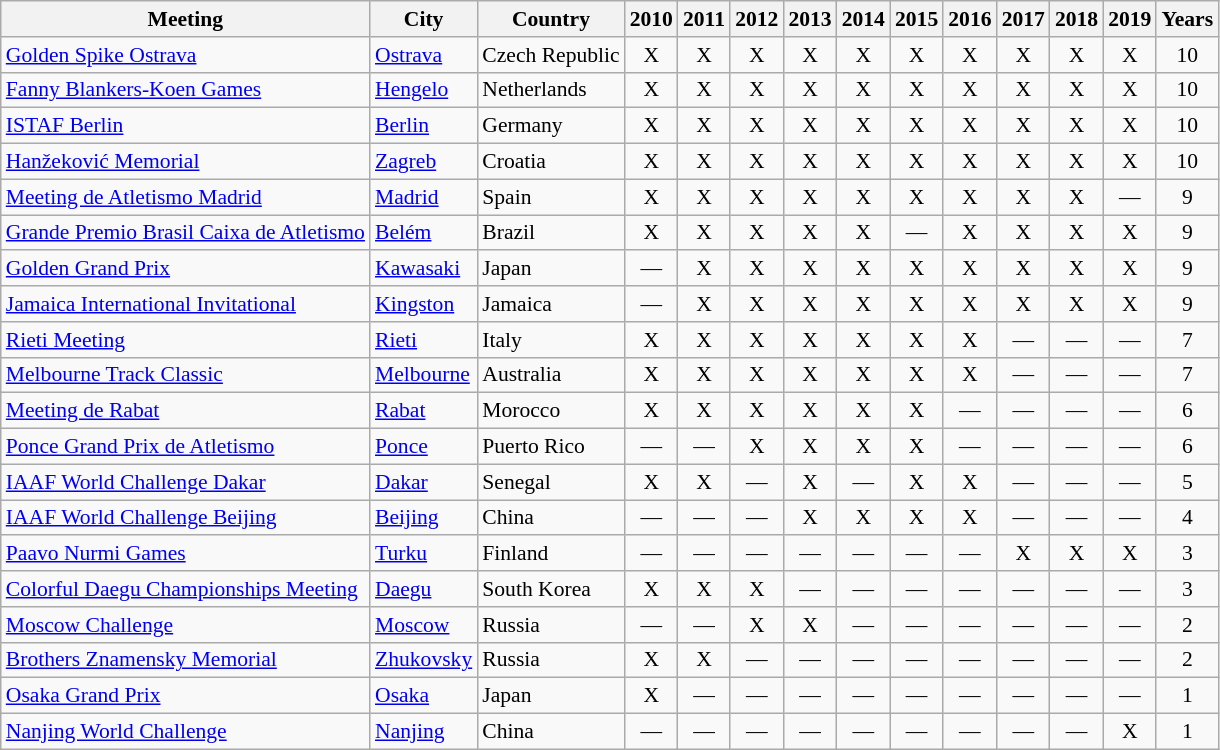<table class="wikitable" style="text-align:center; float:center; font-size:90%">
<tr>
<th>Meeting</th>
<th>City</th>
<th>Country</th>
<th>2010</th>
<th>2011</th>
<th>2012</th>
<th>2013</th>
<th>2014</th>
<th>2015</th>
<th>2016</th>
<th>2017</th>
<th>2018</th>
<th>2019</th>
<th>Years</th>
</tr>
<tr>
<td align=left><a href='#'>Golden Spike Ostrava</a></td>
<td align=left><a href='#'>Ostrava</a></td>
<td align=left>Czech Republic</td>
<td>X</td>
<td>X</td>
<td>X</td>
<td>X</td>
<td>X</td>
<td>X</td>
<td>X</td>
<td>X</td>
<td>X</td>
<td>X</td>
<td>10</td>
</tr>
<tr>
<td align=left><a href='#'>Fanny Blankers-Koen Games</a></td>
<td align=left><a href='#'>Hengelo</a></td>
<td align=left>Netherlands</td>
<td>X</td>
<td>X</td>
<td>X</td>
<td>X</td>
<td>X</td>
<td>X</td>
<td>X</td>
<td>X</td>
<td>X</td>
<td>X</td>
<td>10</td>
</tr>
<tr>
<td align=left><a href='#'>ISTAF Berlin</a></td>
<td align=left><a href='#'>Berlin</a></td>
<td align=left>Germany</td>
<td>X</td>
<td>X</td>
<td>X</td>
<td>X</td>
<td>X</td>
<td>X</td>
<td>X</td>
<td>X</td>
<td>X</td>
<td>X</td>
<td>10</td>
</tr>
<tr>
<td align=left><a href='#'>Hanžeković Memorial</a></td>
<td align=left><a href='#'>Zagreb</a></td>
<td align=left>Croatia</td>
<td>X</td>
<td>X</td>
<td>X</td>
<td>X</td>
<td>X</td>
<td>X</td>
<td>X</td>
<td>X</td>
<td>X</td>
<td>X</td>
<td>10</td>
</tr>
<tr>
<td align=left><a href='#'>Meeting de Atletismo Madrid</a></td>
<td align=left><a href='#'>Madrid</a></td>
<td align=left>Spain</td>
<td>X</td>
<td>X</td>
<td>X</td>
<td>X</td>
<td>X</td>
<td>X</td>
<td>X</td>
<td>X</td>
<td>X</td>
<td>—</td>
<td>9</td>
</tr>
<tr>
<td align=left><a href='#'>Grande Premio Brasil Caixa de Atletismo</a></td>
<td align=left><a href='#'>Belém</a></td>
<td align=left>Brazil</td>
<td>X</td>
<td>X</td>
<td>X</td>
<td>X</td>
<td>X</td>
<td>—</td>
<td>X</td>
<td>X</td>
<td>X</td>
<td>X</td>
<td>9</td>
</tr>
<tr>
<td align=left><a href='#'>Golden Grand Prix</a></td>
<td align=left><a href='#'>Kawasaki</a></td>
<td align=left>Japan</td>
<td>—</td>
<td>X</td>
<td>X</td>
<td>X</td>
<td>X</td>
<td>X</td>
<td>X</td>
<td>X</td>
<td>X</td>
<td>X</td>
<td>9</td>
</tr>
<tr>
<td align=left><a href='#'>Jamaica International Invitational</a></td>
<td align=left><a href='#'>Kingston</a></td>
<td align=left>Jamaica</td>
<td>—</td>
<td>X</td>
<td>X</td>
<td>X</td>
<td>X</td>
<td>X</td>
<td>X</td>
<td>X</td>
<td>X</td>
<td>X</td>
<td>9</td>
</tr>
<tr>
<td align=left><a href='#'>Rieti Meeting</a></td>
<td align=left><a href='#'>Rieti</a></td>
<td align=left>Italy</td>
<td>X</td>
<td>X</td>
<td>X</td>
<td>X</td>
<td>X</td>
<td>X</td>
<td>X</td>
<td>—</td>
<td>—</td>
<td>—</td>
<td>7</td>
</tr>
<tr>
<td align=left><a href='#'>Melbourne Track Classic</a></td>
<td align=left><a href='#'>Melbourne</a></td>
<td align=left>Australia</td>
<td>X</td>
<td>X</td>
<td>X</td>
<td>X</td>
<td>X</td>
<td>X</td>
<td>X</td>
<td>—</td>
<td>—</td>
<td>—</td>
<td>7</td>
</tr>
<tr>
<td align=left><a href='#'>Meeting de Rabat</a></td>
<td align=left><a href='#'>Rabat</a></td>
<td align=left>Morocco</td>
<td>X</td>
<td>X</td>
<td>X</td>
<td>X</td>
<td>X</td>
<td>X</td>
<td>—</td>
<td>—</td>
<td>—</td>
<td>—</td>
<td>6</td>
</tr>
<tr>
<td align=left><a href='#'>Ponce Grand Prix de Atletismo</a></td>
<td align=left><a href='#'>Ponce</a></td>
<td align=left>Puerto Rico</td>
<td>—</td>
<td>—</td>
<td>X</td>
<td>X</td>
<td>X</td>
<td>X</td>
<td>—</td>
<td>—</td>
<td>—</td>
<td>—</td>
<td>6</td>
</tr>
<tr>
<td align=left><a href='#'>IAAF World Challenge Dakar</a></td>
<td align=left><a href='#'>Dakar</a></td>
<td align=left>Senegal</td>
<td>X</td>
<td>X</td>
<td>—</td>
<td>X</td>
<td>—</td>
<td>X</td>
<td>X</td>
<td>—</td>
<td>—</td>
<td>—</td>
<td>5</td>
</tr>
<tr>
<td align=left><a href='#'>IAAF World Challenge Beijing</a></td>
<td align=left><a href='#'>Beijing</a></td>
<td align=left>China</td>
<td>—</td>
<td>—</td>
<td>—</td>
<td>X</td>
<td>X</td>
<td>X</td>
<td>X</td>
<td>—</td>
<td>—</td>
<td>—</td>
<td>4</td>
</tr>
<tr>
<td align=left><a href='#'>Paavo Nurmi Games</a></td>
<td align=left><a href='#'>Turku</a></td>
<td align=left>Finland</td>
<td>—</td>
<td>—</td>
<td>—</td>
<td>—</td>
<td>—</td>
<td>—</td>
<td>—</td>
<td>X</td>
<td>X</td>
<td>X</td>
<td>3</td>
</tr>
<tr>
<td align=left><a href='#'>Colorful Daegu Championships Meeting</a></td>
<td align=left><a href='#'>Daegu</a></td>
<td align=left>South Korea</td>
<td>X</td>
<td>X</td>
<td>X</td>
<td>—</td>
<td>—</td>
<td>—</td>
<td>—</td>
<td>—</td>
<td>—</td>
<td>—</td>
<td>3</td>
</tr>
<tr>
<td align=left><a href='#'>Moscow Challenge</a></td>
<td align=left><a href='#'>Moscow</a></td>
<td align=left>Russia</td>
<td>—</td>
<td>—</td>
<td>X</td>
<td>X</td>
<td>—</td>
<td>—</td>
<td>—</td>
<td>—</td>
<td>—</td>
<td>—</td>
<td>2</td>
</tr>
<tr>
<td align=left><a href='#'>Brothers Znamensky Memorial</a></td>
<td align=left><a href='#'>Zhukovsky</a></td>
<td align=left>Russia</td>
<td>X</td>
<td>X</td>
<td>—</td>
<td>—</td>
<td>—</td>
<td>—</td>
<td>—</td>
<td>—</td>
<td>—</td>
<td>—</td>
<td>2</td>
</tr>
<tr>
<td align=left><a href='#'>Osaka Grand Prix</a></td>
<td align=left><a href='#'>Osaka</a></td>
<td align=left>Japan</td>
<td>X</td>
<td>—</td>
<td>—</td>
<td>—</td>
<td>—</td>
<td>—</td>
<td>—</td>
<td>—</td>
<td>—</td>
<td>—</td>
<td>1</td>
</tr>
<tr>
<td align=left><a href='#'>Nanjing World Challenge</a></td>
<td align=left><a href='#'>Nanjing</a></td>
<td align=left>China</td>
<td>—</td>
<td>—</td>
<td>—</td>
<td>—</td>
<td>—</td>
<td>—</td>
<td>—</td>
<td>—</td>
<td>—</td>
<td>X</td>
<td>1</td>
</tr>
</table>
